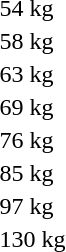<table>
<tr>
<td>54 kg<br></td>
<td></td>
<td></td>
<td></td>
</tr>
<tr>
<td>58 kg<br></td>
<td></td>
<td></td>
<td></td>
</tr>
<tr>
<td>63 kg<br></td>
<td></td>
<td></td>
<td></td>
</tr>
<tr>
<td>69 kg<br></td>
<td></td>
<td></td>
<td></td>
</tr>
<tr>
<td>76 kg<br></td>
<td></td>
<td></td>
<td></td>
</tr>
<tr>
<td>85 kg<br></td>
<td></td>
<td></td>
<td></td>
</tr>
<tr>
<td>97 kg<br></td>
<td></td>
<td></td>
<td></td>
</tr>
<tr>
<td>130 kg<br></td>
<td></td>
<td></td>
<td></td>
</tr>
</table>
